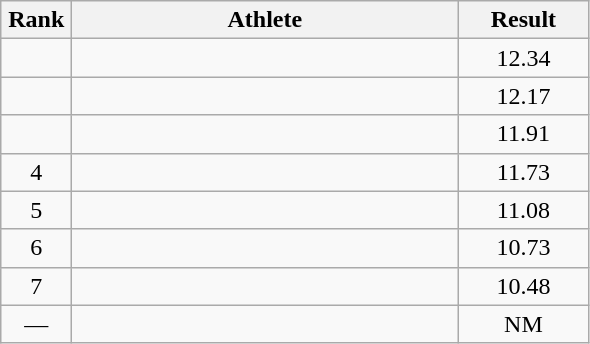<table class=wikitable style="text-align:center">
<tr>
<th width=40>Rank</th>
<th width=250>Athlete</th>
<th width=80>Result</th>
</tr>
<tr>
<td></td>
<td align=left></td>
<td>12.34</td>
</tr>
<tr>
<td></td>
<td align=left></td>
<td>12.17</td>
</tr>
<tr>
<td></td>
<td align=left></td>
<td>11.91</td>
</tr>
<tr>
<td>4</td>
<td align=left></td>
<td>11.73</td>
</tr>
<tr>
<td>5</td>
<td align=left></td>
<td>11.08</td>
</tr>
<tr>
<td>6</td>
<td align=left></td>
<td>10.73</td>
</tr>
<tr>
<td>7</td>
<td align=left></td>
<td>10.48</td>
</tr>
<tr>
<td>—</td>
<td align=left></td>
<td>NM</td>
</tr>
</table>
